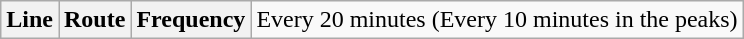<table class="wikitable">
<tr class="hintergrundfarbe6">
<th>Line</th>
<th>Route</th>
<th>Frequency<br></th>
<td>Every 20 minutes (Every 10 minutes in the peaks)</td>
</tr>
</table>
